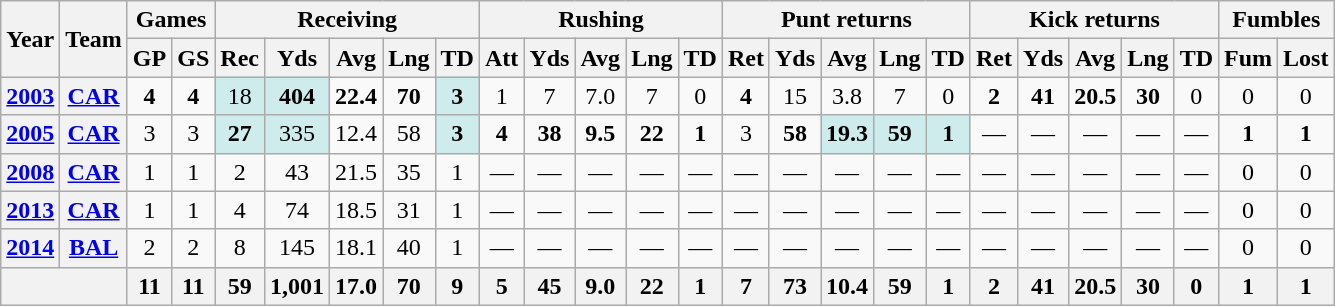<table class="wikitable" style="text-align:center;">
<tr>
<th rowspan="2">Year</th>
<th rowspan="2">Team</th>
<th colspan="2">Games</th>
<th colspan="5">Receiving</th>
<th colspan="5">Rushing</th>
<th colspan="5">Punt returns</th>
<th colspan="5">Kick returns</th>
<th colspan="2">Fumbles</th>
</tr>
<tr>
<th>GP</th>
<th>GS</th>
<th>Rec</th>
<th>Yds</th>
<th>Avg</th>
<th>Lng</th>
<th>TD</th>
<th>Att</th>
<th>Yds</th>
<th>Avg</th>
<th>Lng</th>
<th>TD</th>
<th>Ret</th>
<th>Yds</th>
<th>Avg</th>
<th>Lng</th>
<th>TD</th>
<th>Ret</th>
<th>Yds</th>
<th>Avg</th>
<th>Lng</th>
<th>TD</th>
<th>Fum</th>
<th>Lost</th>
</tr>
<tr>
<th><a href='#'>2003</a></th>
<th><a href='#'>CAR</a></th>
<td><strong>4</strong></td>
<td><strong>4</strong></td>
<td style="background:#cfecec;">18</td>
<td style="background:#cfecec;"><strong>404</strong></td>
<td><strong>22.4</strong></td>
<td><strong>70</strong></td>
<td style="background:#cfecec;"><strong>3</strong></td>
<td>1</td>
<td>7</td>
<td>7.0</td>
<td>7</td>
<td>0</td>
<td><strong>4</strong></td>
<td>15</td>
<td>3.8</td>
<td>7</td>
<td>0</td>
<td><strong>2</strong></td>
<td><strong>41</strong></td>
<td><strong>20.5</strong></td>
<td><strong>30</strong></td>
<td>0</td>
<td>0</td>
<td>0</td>
</tr>
<tr>
<th><a href='#'>2005</a></th>
<th><a href='#'>CAR</a></th>
<td>3</td>
<td>3</td>
<td style="background:#cfecec;"><strong>27</strong></td>
<td style="background:#cfecec;">335</td>
<td>12.4</td>
<td>58</td>
<td style="background:#cfecec;"><strong>3</strong></td>
<td><strong>4</strong></td>
<td><strong>38</strong></td>
<td><strong>9.5</strong></td>
<td><strong>22</strong></td>
<td><strong>1</strong></td>
<td>3</td>
<td><strong>58</strong></td>
<td style="background:#cfecec;"><strong>19.3</strong></td>
<td style="background:#cfecec;"><strong>59</strong></td>
<td style="background:#cfecec;"><strong>1</strong></td>
<td>—</td>
<td>—</td>
<td>—</td>
<td>—</td>
<td>—</td>
<td><strong>1</strong></td>
<td><strong>1</strong></td>
</tr>
<tr>
<th><a href='#'>2008</a></th>
<th><a href='#'>CAR</a></th>
<td>1</td>
<td>1</td>
<td>2</td>
<td>43</td>
<td>21.5</td>
<td>35</td>
<td>1</td>
<td>—</td>
<td>—</td>
<td>—</td>
<td>—</td>
<td>—</td>
<td>—</td>
<td>—</td>
<td>—</td>
<td>—</td>
<td>—</td>
<td>—</td>
<td>—</td>
<td>—</td>
<td>—</td>
<td>—</td>
<td>0</td>
<td>0</td>
</tr>
<tr>
<th><a href='#'>2013</a></th>
<th><a href='#'>CAR</a></th>
<td>1</td>
<td>1</td>
<td>4</td>
<td>74</td>
<td>18.5</td>
<td>31</td>
<td>1</td>
<td>—</td>
<td>—</td>
<td>—</td>
<td>—</td>
<td>—</td>
<td>—</td>
<td>—</td>
<td>—</td>
<td>—</td>
<td>—</td>
<td>—</td>
<td>—</td>
<td>—</td>
<td>—</td>
<td>—</td>
<td>0</td>
<td>0</td>
</tr>
<tr>
<th><a href='#'>2014</a></th>
<th><a href='#'>BAL</a></th>
<td>2</td>
<td>2</td>
<td>8</td>
<td>145</td>
<td>18.1</td>
<td>40</td>
<td>1</td>
<td>—</td>
<td>—</td>
<td>—</td>
<td>—</td>
<td>—</td>
<td>—</td>
<td>—</td>
<td>—</td>
<td>—</td>
<td>—</td>
<td>—</td>
<td>—</td>
<td>—</td>
<td>—</td>
<td>—</td>
<td>0</td>
<td>0</td>
</tr>
<tr>
<th colspan="2"></th>
<th>11</th>
<th>11</th>
<th>59</th>
<th>1,001</th>
<th>17.0</th>
<th>70</th>
<th>9</th>
<th>5</th>
<th>45</th>
<th>9.0</th>
<th>22</th>
<th>1</th>
<th>7</th>
<th>73</th>
<th>10.4</th>
<th>59</th>
<th>1</th>
<th>2</th>
<th>41</th>
<th>20.5</th>
<th>30</th>
<th>0</th>
<th>1</th>
<th>1</th>
</tr>
</table>
